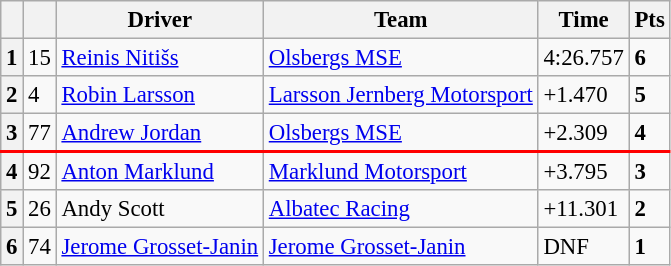<table class=wikitable style="font-size:95%">
<tr>
<th></th>
<th></th>
<th>Driver</th>
<th>Team</th>
<th>Time</th>
<th>Pts</th>
</tr>
<tr>
<th>1</th>
<td>15</td>
<td> <a href='#'>Reinis Nitišs</a></td>
<td><a href='#'>Olsbergs MSE</a></td>
<td>4:26.757</td>
<td><strong>6</strong></td>
</tr>
<tr>
<th>2</th>
<td>4</td>
<td> <a href='#'>Robin Larsson</a></td>
<td><a href='#'>Larsson Jernberg Motorsport</a></td>
<td>+1.470</td>
<td><strong>5</strong></td>
</tr>
<tr>
<th>3</th>
<td>77</td>
<td> <a href='#'>Andrew Jordan</a></td>
<td><a href='#'>Olsbergs MSE</a></td>
<td>+2.309</td>
<td><strong>4</strong></td>
</tr>
<tr style="border-top: solid 2.5px red;">
<th>4</th>
<td>92</td>
<td> <a href='#'>Anton Marklund</a></td>
<td><a href='#'>Marklund Motorsport</a></td>
<td>+3.795</td>
<td><strong>3</strong></td>
</tr>
<tr>
<th>5</th>
<td>26</td>
<td> Andy Scott</td>
<td><a href='#'>Albatec Racing</a></td>
<td>+11.301</td>
<td><strong>2</strong></td>
</tr>
<tr>
<th>6</th>
<td>74</td>
<td> <a href='#'>Jerome Grosset-Janin</a></td>
<td><a href='#'>Jerome Grosset-Janin</a></td>
<td>DNF</td>
<td><strong>1</strong></td>
</tr>
</table>
